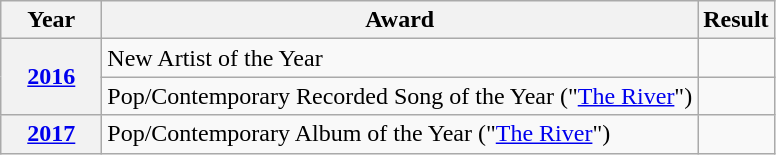<table class="wikitable">
<tr>
<th style="width:60px;">Year</th>
<th>Award</th>
<th>Result</th>
</tr>
<tr>
<th rowspan="2"><a href='#'>2016</a></th>
<td>New Artist of the Year</td>
<td></td>
</tr>
<tr>
<td>Pop/Contemporary Recorded Song of the Year ("<a href='#'>The River</a>")</td>
<td></td>
</tr>
<tr>
<th><a href='#'>2017</a></th>
<td>Pop/Contemporary Album of the Year ("<a href='#'>The River</a>")</td>
<td></td>
</tr>
</table>
